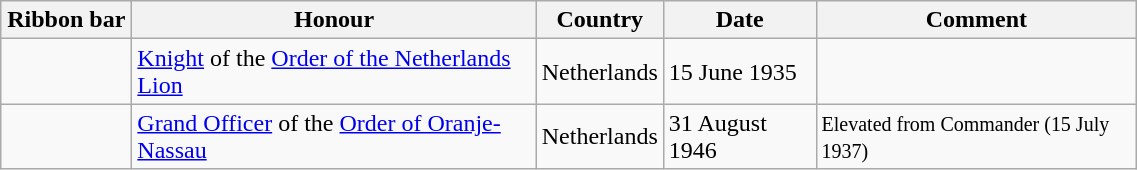<table class="wikitable" style="width:60%;">
<tr>
<th style="width:80px;">Ribbon bar</th>
<th>Honour</th>
<th>Country</th>
<th>Date</th>
<th>Comment</th>
</tr>
<tr>
<td></td>
<td><a href='#'>Knight</a> of the <a href='#'>Order of the Netherlands Lion</a></td>
<td>Netherlands</td>
<td>15 June 1935</td>
<td></td>
</tr>
<tr>
<td></td>
<td><a href='#'>Grand Officer</a> of the <a href='#'>Order of Oranje-Nassau</a></td>
<td>Netherlands</td>
<td>31 August 1946</td>
<td><small>Elevated from Commander (15 July 1937)</small></td>
</tr>
</table>
